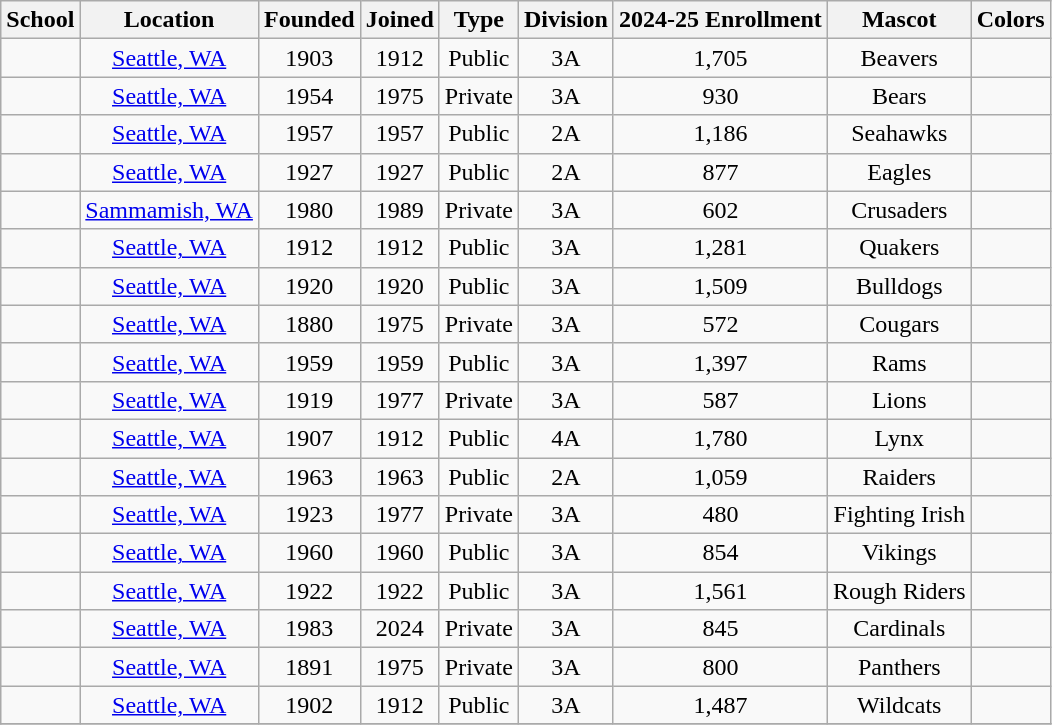<table class="wikitable sortable" style="text-align:center">
<tr>
<th>School</th>
<th>Location</th>
<th>Founded</th>
<th>Joined</th>
<th>Type</th>
<th>Division</th>
<th>2024-25 Enrollment</th>
<th>Mascot</th>
<th class="unsortable">Colors</th>
</tr>
<tr>
<td></td>
<td><a href='#'>Seattle, WA</a></td>
<td>1903</td>
<td>1912</td>
<td>Public</td>
<td>3A</td>
<td>1,705</td>
<td>Beavers</td>
<td> </td>
</tr>
<tr>
<td></td>
<td><a href='#'>Seattle, WA</a></td>
<td>1954</td>
<td>1975</td>
<td>Private</td>
<td>3A</td>
<td>930</td>
<td>Bears</td>
<td> </td>
</tr>
<tr>
<td></td>
<td><a href='#'>Seattle, WA</a></td>
<td>1957</td>
<td>1957</td>
<td>Public</td>
<td>2A</td>
<td>1,186</td>
<td>Seahawks</td>
<td>  </td>
</tr>
<tr>
<td></td>
<td><a href='#'>Seattle, WA</a></td>
<td>1927</td>
<td>1927</td>
<td>Public</td>
<td>2A</td>
<td>877</td>
<td>Eagles</td>
<td> </td>
</tr>
<tr>
<td></td>
<td><a href='#'>Sammamish, WA</a></td>
<td>1980</td>
<td>1989</td>
<td>Private</td>
<td>3A</td>
<td>602</td>
<td>Crusaders</td>
<td> </td>
</tr>
<tr>
<td></td>
<td><a href='#'>Seattle, WA</a></td>
<td>1912</td>
<td>1912</td>
<td>Public</td>
<td>3A</td>
<td>1,281</td>
<td>Quakers</td>
<td> </td>
</tr>
<tr>
<td></td>
<td><a href='#'>Seattle, WA</a></td>
<td>1920</td>
<td>1920</td>
<td>Public</td>
<td>3A</td>
<td>1,509</td>
<td>Bulldogs</td>
<td> </td>
</tr>
<tr>
<td></td>
<td><a href='#'>Seattle, WA</a></td>
<td>1880</td>
<td>1975</td>
<td>Private</td>
<td>3A</td>
<td>572</td>
<td>Cougars</td>
<td> </td>
</tr>
<tr>
<td></td>
<td><a href='#'>Seattle, WA</a></td>
<td>1959</td>
<td>1959</td>
<td>Public</td>
<td>3A</td>
<td>1,397</td>
<td>Rams</td>
<td>  </td>
</tr>
<tr>
<td></td>
<td><a href='#'>Seattle, WA</a></td>
<td>1919</td>
<td>1977</td>
<td>Private</td>
<td>3A</td>
<td>587</td>
<td>Lions</td>
<td> </td>
</tr>
<tr>
<td></td>
<td><a href='#'>Seattle, WA</a></td>
<td>1907</td>
<td>1912</td>
<td>Public</td>
<td>4A</td>
<td>1,780</td>
<td>Lynx</td>
<td> </td>
</tr>
<tr>
<td></td>
<td><a href='#'>Seattle, WA</a></td>
<td>1963</td>
<td>1963</td>
<td>Public</td>
<td>2A</td>
<td>1,059</td>
<td>Raiders</td>
<td>  </td>
</tr>
<tr>
<td></td>
<td><a href='#'>Seattle, WA</a></td>
<td>1923</td>
<td>1977</td>
<td>Private</td>
<td>3A</td>
<td>480</td>
<td>Fighting Irish</td>
<td> </td>
</tr>
<tr>
<td></td>
<td><a href='#'>Seattle, WA</a></td>
<td>1960</td>
<td>1960</td>
<td>Public</td>
<td>3A</td>
<td>854</td>
<td>Vikings</td>
<td> </td>
</tr>
<tr>
<td></td>
<td><a href='#'>Seattle, WA</a></td>
<td>1922</td>
<td>1922</td>
<td>Public</td>
<td>3A</td>
<td>1,561</td>
<td>Rough Riders</td>
<td> </td>
</tr>
<tr>
<td></td>
<td><a href='#'>Seattle, WA</a></td>
<td>1983</td>
<td>2024</td>
<td>Private</td>
<td>3A</td>
<td>845</td>
<td>Cardinals</td>
<td> </td>
</tr>
<tr>
<td></td>
<td><a href='#'>Seattle, WA</a></td>
<td>1891</td>
<td>1975</td>
<td>Private</td>
<td>3A</td>
<td>800</td>
<td>Panthers</td>
<td> </td>
</tr>
<tr>
<td></td>
<td><a href='#'>Seattle, WA</a></td>
<td>1902</td>
<td>1912</td>
<td>Public</td>
<td>3A</td>
<td>1,487</td>
<td>Wildcats</td>
<td> </td>
</tr>
<tr>
</tr>
</table>
